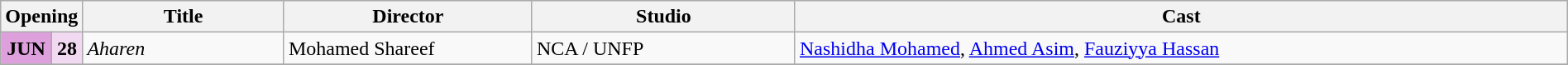<table class="wikitable plainrowheaders" width="100%">
<tr>
<th scope="col" colspan="2" width=4%>Opening</th>
<th scope="col" width=13%>Title</th>
<th scope="col" width=16%>Director</th>
<th scope="col" width=17%>Studio</th>
<th scope="col" width=50%>Cast</th>
</tr>
<tr>
<td style="text-align:center; background:plum; textcolor:#000;"><strong>JUN</strong></td>
<td style="text-align:center; background:#f1daf1;"><strong>28</strong></td>
<td><em>Aharen</em></td>
<td>Mohamed Shareef</td>
<td>NCA / UNFP</td>
<td><a href='#'>Nashidha Mohamed</a>, <a href='#'>Ahmed Asim</a>, <a href='#'>Fauziyya Hassan</a></td>
</tr>
<tr>
</tr>
</table>
